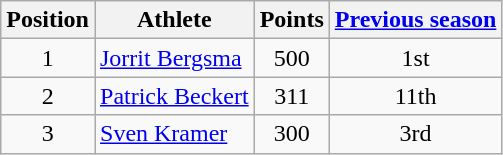<table class="wikitable">
<tr>
<th><strong>Position</strong></th>
<th><strong>Athlete</strong></th>
<th><strong>Points</strong></th>
<th><strong><a href='#'>Previous season</a></strong></th>
</tr>
<tr align="center">
<td>1</td>
<td align="left"> <a href='#'>Jorrit Bergsma</a></td>
<td>500</td>
<td>1st</td>
</tr>
<tr align="center">
<td>2</td>
<td align="left"> <a href='#'>Patrick Beckert</a></td>
<td>311</td>
<td>11th</td>
</tr>
<tr align="center">
<td>3</td>
<td align="left"> <a href='#'>Sven Kramer</a></td>
<td>300</td>
<td>3rd</td>
</tr>
</table>
